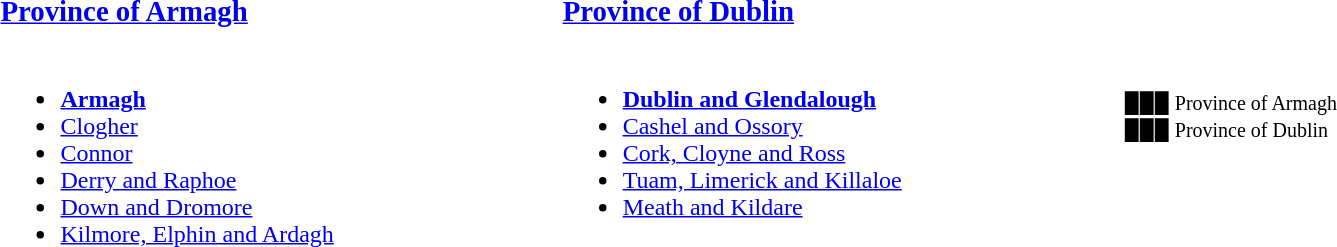<table style="width:90%">
<tr>
<th style="text-align:left;"><big><a href='#'>Province of Armagh</a></big></th>
<th style="text-align:left"><big><a href='#'>Province of Dublin</a></big></th>
<th></th>
</tr>
<tr>
<td valign="top" width="33%"><br><ul><li><strong><a href='#'>Armagh</a></strong></li><li><a href='#'>Clogher</a></li><li><a href='#'>Connor</a></li><li><a href='#'>Derry and Raphoe</a></li><li><a href='#'>Down and Dromore</a></li><li><a href='#'>Kilmore, Elphin and Ardagh</a></li></ul></td>
<td valign="top"  width="33%"><br><ul><li><strong><a href='#'>Dublin and Glendalough</a></strong></li><li><a href='#'>Cashel and Ossory</a></li><li><a href='#'>Cork, Cloyne and Ross</a></li><li><a href='#'>Tuam, Limerick and Killaloe</a></li><li><a href='#'>Meath and Kildare</a></li></ul></td>
<td valign="top"><br><br><small><span>▉</span><span>▉</span><span>▉</span> Province of Armagh<br>
<span>▉</span><span>▉</span><span>▉</span> Province of Dublin<br></small></td>
</tr>
</table>
